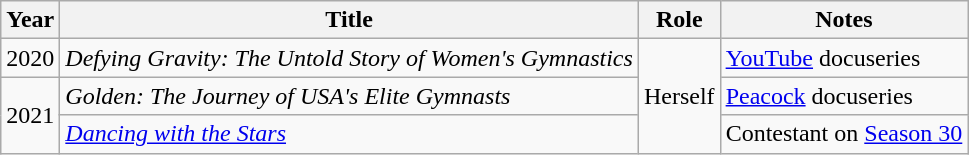<table class="wikitable sortable">
<tr>
<th>Year</th>
<th>Title</th>
<th>Role</th>
<th>Notes</th>
</tr>
<tr>
<td>2020</td>
<td><em>Defying Gravity: The Untold Story of Women's Gymnastics</em></td>
<td rowspan="3">Herself</td>
<td><a href='#'>YouTube</a> docuseries</td>
</tr>
<tr>
<td rowspan="2">2021</td>
<td><em>Golden: The Journey of USA's Elite Gymnasts</em></td>
<td><a href='#'>Peacock</a> docuseries</td>
</tr>
<tr>
<td><em><a href='#'>Dancing with the Stars</a></em></td>
<td>Contestant on <a href='#'>Season 30</a></td>
</tr>
</table>
